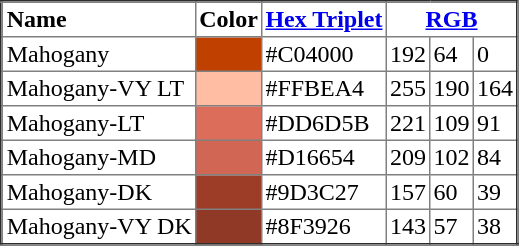<table border="2" cellpadding="2" cellspacing="2" style="float:right; border-collapse:collapse;">
<tr>
<td><strong>Name</strong></td>
<td><strong>Color</strong></td>
<td><strong><a href='#'>Hex Triplet</a></strong></td>
<th colspan="3"><a href='#'>RGB</a></th>
</tr>
<tr>
<td>Mahogany</td>
<td style="background-color:#C04000"></td>
<td>#C04000</td>
<td>192</td>
<td>64</td>
<td>0</td>
</tr>
<tr>
<td>Mahogany-VY LT</td>
<td style="background-color:#FFBEA4"></td>
<td>#FFBEA4</td>
<td>255</td>
<td>190</td>
<td>164</td>
</tr>
<tr>
<td>Mahogany-LT</td>
<td style="background-color:#DD6D5B"></td>
<td>#DD6D5B</td>
<td>221</td>
<td>109</td>
<td>91</td>
</tr>
<tr>
<td>Mahogany-MD</td>
<td style="background-color:#D16654"></td>
<td>#D16654</td>
<td>209</td>
<td>102</td>
<td>84</td>
</tr>
<tr>
<td>Mahogany-DK</td>
<td style="background-color:#9D3C27"></td>
<td>#9D3C27</td>
<td>157</td>
<td>60</td>
<td>39</td>
</tr>
<tr>
<td>Mahogany-VY DK</td>
<td style="background-color:#8F3926"></td>
<td>#8F3926</td>
<td>143</td>
<td>57</td>
<td>38</td>
</tr>
</table>
